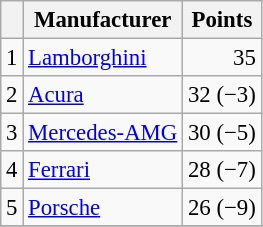<table class="wikitable" style="font-size: 95%;">
<tr>
<th scope="col"></th>
<th scope="col">Manufacturer</th>
<th scope="col">Points</th>
</tr>
<tr>
<td align=center>1</td>
<td> <a href='#'>Lamborghini</a></td>
<td align=right>35</td>
</tr>
<tr>
<td align=center>2</td>
<td> <a href='#'>Acura</a></td>
<td align=right>32 (−3)</td>
</tr>
<tr>
<td align=center>3</td>
<td> <a href='#'>Mercedes-AMG</a></td>
<td align=right>30 (−5)</td>
</tr>
<tr>
<td align=center>4</td>
<td> <a href='#'>Ferrari</a></td>
<td align=right>28 (−7)</td>
</tr>
<tr>
<td align=center>5</td>
<td> <a href='#'>Porsche</a></td>
<td align=right>26 (−9)</td>
</tr>
<tr>
</tr>
</table>
